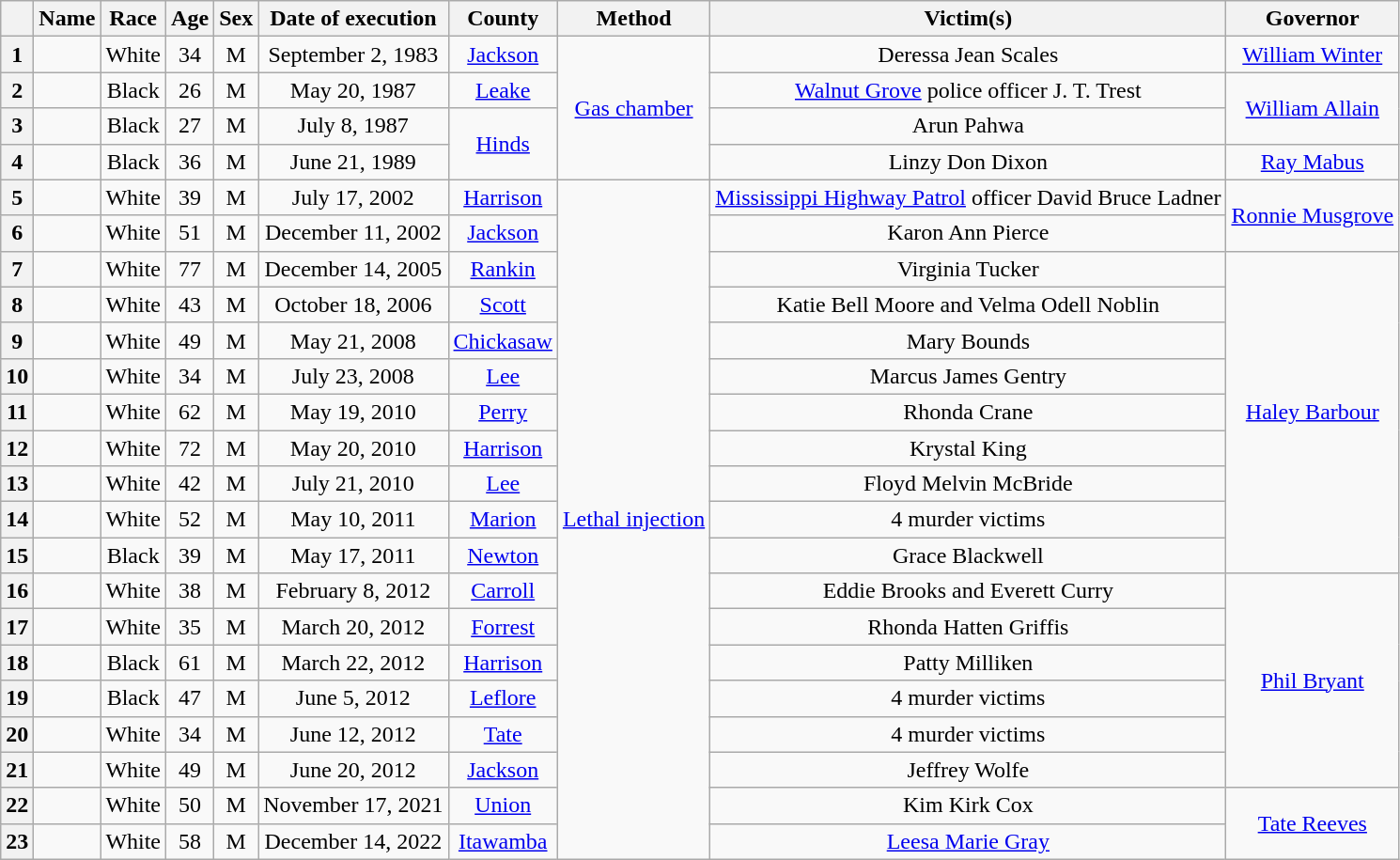<table class="wikitable sortable" style="text-align:center;">
<tr>
<th scope="col"></th>
<th scope="col">Name</th>
<th scope="col">Race</th>
<th scope="col">Age</th>
<th scope="col">Sex</th>
<th scope="col" data-sort-type="date">Date of execution</th>
<th scope="col">County</th>
<th scope="col">Method</th>
<th scope="col">Victim(s)</th>
<th scope="col">Governor</th>
</tr>
<tr>
<th scope="row">1</th>
<td></td>
<td>White</td>
<td>34</td>
<td>M</td>
<td>September 2, 1983</td>
<td><a href='#'>Jackson</a></td>
<td rowspan="4"><a href='#'>Gas chamber</a></td>
<td>Deressa Jean Scales</td>
<td><a href='#'>William Winter</a></td>
</tr>
<tr>
<th scope="row">2</th>
<td></td>
<td>Black</td>
<td>26</td>
<td>M</td>
<td>May 20, 1987</td>
<td><a href='#'>Leake</a></td>
<td><a href='#'>Walnut Grove</a> police officer J. T. Trest</td>
<td rowspan="2"><a href='#'>William Allain</a></td>
</tr>
<tr>
<th scope="row">3</th>
<td></td>
<td>Black</td>
<td>27</td>
<td>M</td>
<td>July 8, 1987</td>
<td rowspan="2"><a href='#'>Hinds</a></td>
<td>Arun Pahwa</td>
</tr>
<tr>
<th scope="row">4</th>
<td></td>
<td>Black</td>
<td>36</td>
<td>M</td>
<td>June 21, 1989</td>
<td>Linzy Don Dixon</td>
<td><a href='#'>Ray Mabus</a></td>
</tr>
<tr>
<th scope="row">5</th>
<td></td>
<td>White</td>
<td>39</td>
<td>M</td>
<td>July 17, 2002</td>
<td><a href='#'>Harrison</a></td>
<td rowspan="19"><a href='#'>Lethal injection</a></td>
<td><a href='#'>Mississippi Highway Patrol</a> officer David Bruce Ladner</td>
<td rowspan="2"><a href='#'>Ronnie Musgrove</a></td>
</tr>
<tr>
<th scope="row">6</th>
<td></td>
<td>White</td>
<td>51</td>
<td>M</td>
<td>December 11, 2002</td>
<td><a href='#'>Jackson</a></td>
<td>Karon Ann Pierce</td>
</tr>
<tr>
<th scope="row">7</th>
<td></td>
<td>White</td>
<td>77</td>
<td>M</td>
<td>December 14, 2005</td>
<td><a href='#'>Rankin</a></td>
<td>Virginia Tucker</td>
<td rowspan="9"><a href='#'>Haley Barbour</a></td>
</tr>
<tr>
<th scope="row">8</th>
<td></td>
<td>White</td>
<td>43</td>
<td>M</td>
<td>October 18, 2006</td>
<td><a href='#'>Scott</a></td>
<td>Katie Bell Moore and Velma Odell Noblin</td>
</tr>
<tr>
<th scope="row">9</th>
<td></td>
<td>White</td>
<td>49</td>
<td>M</td>
<td>May 21, 2008</td>
<td><a href='#'>Chickasaw</a></td>
<td>Mary Bounds</td>
</tr>
<tr>
<th scope="row">10</th>
<td></td>
<td>White</td>
<td>34</td>
<td>M</td>
<td>July 23, 2008</td>
<td><a href='#'>Lee</a></td>
<td>Marcus James Gentry</td>
</tr>
<tr>
<th scope="row">11</th>
<td></td>
<td>White</td>
<td>62</td>
<td>M</td>
<td>May 19, 2010</td>
<td><a href='#'>Perry</a></td>
<td>Rhonda Crane</td>
</tr>
<tr>
<th scope="row">12</th>
<td></td>
<td>White</td>
<td>72</td>
<td>M</td>
<td>May 20, 2010</td>
<td><a href='#'>Harrison</a></td>
<td>Krystal King</td>
</tr>
<tr>
<th scope="row">13</th>
<td></td>
<td>White</td>
<td>42</td>
<td>M</td>
<td>July 21, 2010</td>
<td><a href='#'>Lee</a></td>
<td>Floyd Melvin McBride</td>
</tr>
<tr>
<th scope="row">14</th>
<td></td>
<td>White</td>
<td>52</td>
<td>M</td>
<td>May 10, 2011</td>
<td><a href='#'>Marion</a></td>
<td>4 murder victims</td>
</tr>
<tr>
<th scope="row">15</th>
<td></td>
<td>Black</td>
<td>39</td>
<td>M</td>
<td>May 17, 2011</td>
<td><a href='#'>Newton</a></td>
<td>Grace Blackwell</td>
</tr>
<tr>
<th scope="row">16</th>
<td></td>
<td>White</td>
<td>38</td>
<td>M</td>
<td>February 8, 2012</td>
<td><a href='#'>Carroll</a></td>
<td>Eddie Brooks and Everett Curry</td>
<td rowspan="6"><a href='#'>Phil Bryant</a></td>
</tr>
<tr>
<th scope="row">17</th>
<td></td>
<td>White</td>
<td>35</td>
<td>M</td>
<td>March 20, 2012</td>
<td><a href='#'>Forrest</a></td>
<td>Rhonda Hatten Griffis</td>
</tr>
<tr>
<th scope="row">18</th>
<td></td>
<td>Black</td>
<td>61</td>
<td>M</td>
<td>March 22, 2012</td>
<td><a href='#'>Harrison</a></td>
<td>Patty Milliken</td>
</tr>
<tr>
<th scope="row">19</th>
<td></td>
<td>Black</td>
<td>47</td>
<td>M</td>
<td>June 5, 2012</td>
<td><a href='#'>Leflore</a></td>
<td>4 murder victims</td>
</tr>
<tr>
<th scope="row">20</th>
<td></td>
<td>White</td>
<td>34</td>
<td>M</td>
<td>June 12, 2012</td>
<td><a href='#'>Tate</a></td>
<td>4 murder victims</td>
</tr>
<tr>
<th scope="row">21</th>
<td></td>
<td>White</td>
<td>49</td>
<td>M</td>
<td>June 20, 2012</td>
<td><a href='#'>Jackson</a></td>
<td>Jeffrey Wolfe</td>
</tr>
<tr>
<th scope="row">22</th>
<td></td>
<td>White</td>
<td>50</td>
<td>M</td>
<td>November 17, 2021</td>
<td><a href='#'>Union</a></td>
<td>Kim Kirk Cox</td>
<td rowspan="2"><a href='#'>Tate Reeves</a></td>
</tr>
<tr>
<th scope="row">23</th>
<td></td>
<td>White</td>
<td>58</td>
<td>M</td>
<td>December 14, 2022</td>
<td><a href='#'>Itawamba</a></td>
<td><a href='#'>Leesa Marie Gray</a></td>
</tr>
</table>
